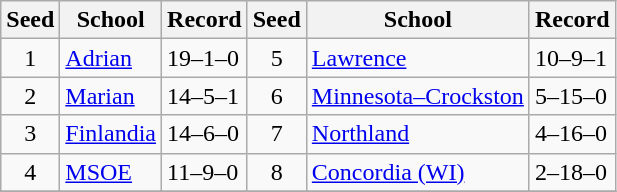<table class="wikitable">
<tr>
<th>Seed</th>
<th>School</th>
<th>Record</th>
<th>Seed</th>
<th>School</th>
<th>Record</th>
</tr>
<tr>
<td align=center>1</td>
<td><a href='#'>Adrian</a></td>
<td>19–1–0</td>
<td align=center>5</td>
<td><a href='#'>Lawrence</a></td>
<td>10–9–1</td>
</tr>
<tr>
<td align=center>2</td>
<td><a href='#'>Marian</a></td>
<td>14–5–1</td>
<td align=center>6</td>
<td><a href='#'>Minnesota–Crockston</a></td>
<td>5–15–0</td>
</tr>
<tr>
<td align=center>3</td>
<td><a href='#'>Finlandia</a></td>
<td>14–6–0</td>
<td align=center>7</td>
<td><a href='#'>Northland</a></td>
<td>4–16–0</td>
</tr>
<tr>
<td align=center>4</td>
<td><a href='#'>MSOE</a></td>
<td>11–9–0</td>
<td align=center>8</td>
<td><a href='#'>Concordia (WI)</a></td>
<td>2–18–0</td>
</tr>
<tr>
</tr>
</table>
